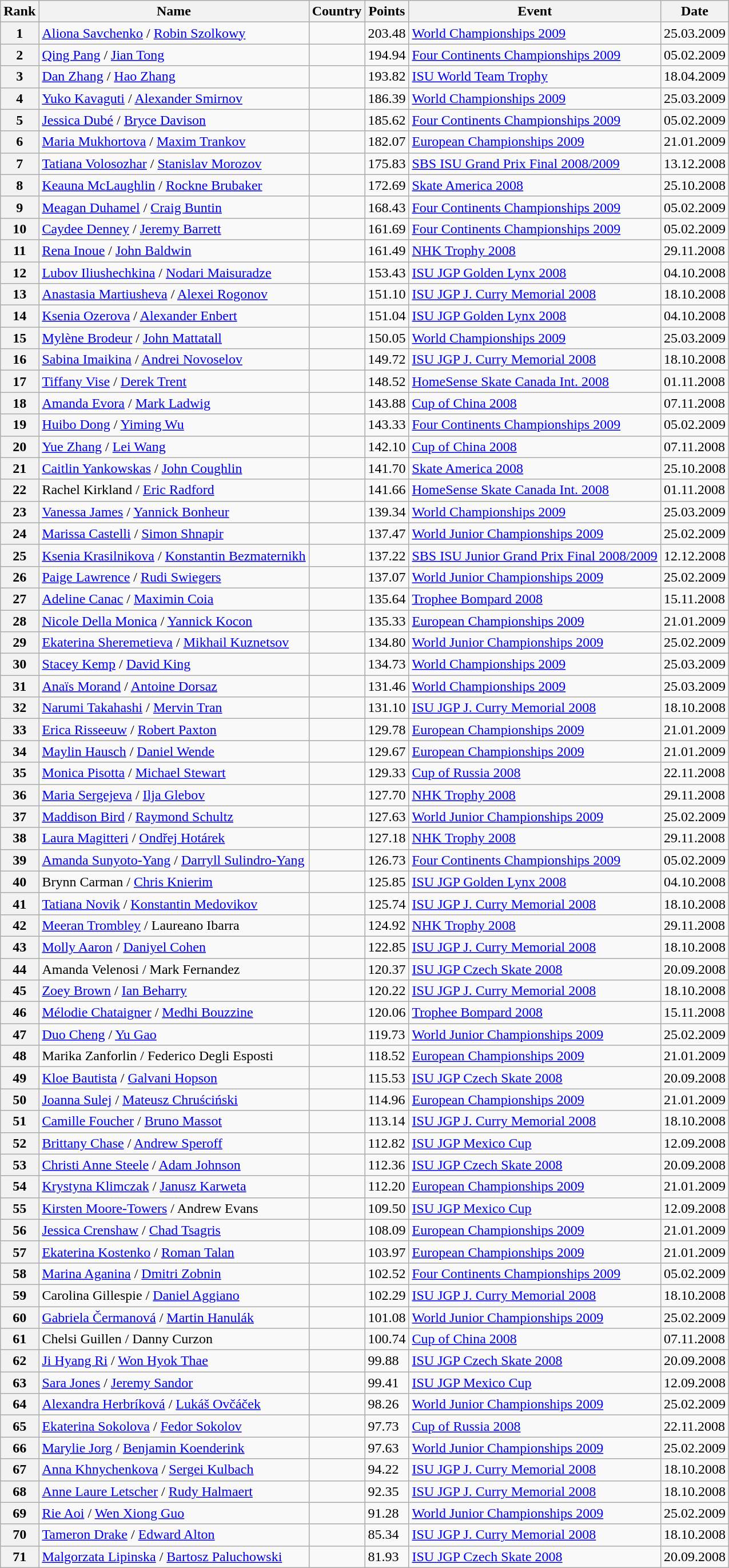<table class="wikitable sortable">
<tr>
<th>Rank</th>
<th>Name</th>
<th>Country</th>
<th>Points</th>
<th>Event</th>
<th>Date</th>
</tr>
<tr>
<th>1</th>
<td><a href='#'>Aliona Savchenko</a> / <a href='#'>Robin Szolkowy</a></td>
<td></td>
<td>203.48</td>
<td><a href='#'>World Championships 2009</a></td>
<td>25.03.2009</td>
</tr>
<tr>
<th>2</th>
<td><a href='#'>Qing Pang</a> / <a href='#'>Jian Tong</a></td>
<td></td>
<td>194.94</td>
<td><a href='#'>Four Continents Championships 2009</a></td>
<td>05.02.2009</td>
</tr>
<tr>
<th>3</th>
<td><a href='#'>Dan Zhang</a> / <a href='#'>Hao Zhang</a></td>
<td></td>
<td>193.82</td>
<td><a href='#'>ISU World Team Trophy</a></td>
<td>18.04.2009</td>
</tr>
<tr>
<th>4</th>
<td><a href='#'>Yuko Kavaguti</a> / <a href='#'>Alexander Smirnov</a></td>
<td></td>
<td>186.39</td>
<td><a href='#'>World Championships 2009</a></td>
<td>25.03.2009</td>
</tr>
<tr>
<th>5</th>
<td><a href='#'>Jessica Dubé</a> / <a href='#'>Bryce Davison</a></td>
<td></td>
<td>185.62</td>
<td><a href='#'>Four Continents Championships 2009</a></td>
<td>05.02.2009</td>
</tr>
<tr>
<th>6</th>
<td><a href='#'>Maria Mukhortova</a> / <a href='#'>Maxim Trankov</a></td>
<td></td>
<td>182.07</td>
<td><a href='#'>European Championships 2009</a></td>
<td>21.01.2009</td>
</tr>
<tr>
<th>7</th>
<td><a href='#'>Tatiana Volosozhar</a> / <a href='#'>Stanislav Morozov</a></td>
<td></td>
<td>175.83</td>
<td><a href='#'>SBS ISU Grand Prix Final 2008/2009</a></td>
<td>13.12.2008</td>
</tr>
<tr>
<th>8</th>
<td><a href='#'>Keauna McLaughlin</a> / <a href='#'>Rockne Brubaker</a></td>
<td></td>
<td>172.69</td>
<td><a href='#'>Skate America 2008</a></td>
<td>25.10.2008</td>
</tr>
<tr>
<th>9</th>
<td><a href='#'>Meagan Duhamel</a> / <a href='#'>Craig Buntin</a></td>
<td></td>
<td>168.43</td>
<td><a href='#'>Four Continents Championships 2009</a></td>
<td>05.02.2009</td>
</tr>
<tr>
<th>10</th>
<td><a href='#'>Caydee Denney</a> / <a href='#'>Jeremy Barrett</a></td>
<td></td>
<td>161.69</td>
<td><a href='#'>Four Continents Championships 2009</a></td>
<td>05.02.2009</td>
</tr>
<tr>
<th>11</th>
<td><a href='#'>Rena Inoue</a> / <a href='#'>John Baldwin</a></td>
<td></td>
<td>161.49</td>
<td><a href='#'>NHK Trophy 2008</a></td>
<td>29.11.2008</td>
</tr>
<tr>
<th>12</th>
<td><a href='#'>Lubov Iliushechkina</a> / <a href='#'>Nodari Maisuradze</a></td>
<td></td>
<td>153.43</td>
<td><a href='#'>ISU JGP Golden Lynx 2008</a></td>
<td>04.10.2008</td>
</tr>
<tr>
<th>13</th>
<td><a href='#'>Anastasia Martiusheva</a> / <a href='#'>Alexei Rogonov</a></td>
<td></td>
<td>151.10</td>
<td><a href='#'>ISU JGP J. Curry Memorial 2008</a></td>
<td>18.10.2008</td>
</tr>
<tr>
<th>14</th>
<td><a href='#'>Ksenia Ozerova</a> / <a href='#'>Alexander Enbert</a></td>
<td></td>
<td>151.04</td>
<td><a href='#'>ISU JGP Golden Lynx 2008</a></td>
<td>04.10.2008</td>
</tr>
<tr>
<th>15</th>
<td><a href='#'>Mylène Brodeur</a> / <a href='#'>John Mattatall</a></td>
<td></td>
<td>150.05</td>
<td><a href='#'>World Championships 2009</a></td>
<td>25.03.2009</td>
</tr>
<tr>
<th>16</th>
<td><a href='#'>Sabina Imaikina</a> / <a href='#'>Andrei Novoselov</a></td>
<td></td>
<td>149.72</td>
<td><a href='#'>ISU JGP J. Curry Memorial 2008</a></td>
<td>18.10.2008</td>
</tr>
<tr>
<th>17</th>
<td><a href='#'>Tiffany Vise</a> / <a href='#'>Derek Trent</a></td>
<td></td>
<td>148.52</td>
<td><a href='#'>HomeSense Skate Canada Int. 2008</a></td>
<td>01.11.2008</td>
</tr>
<tr>
<th>18</th>
<td><a href='#'>Amanda Evora</a> / <a href='#'>Mark Ladwig</a></td>
<td></td>
<td>143.88</td>
<td><a href='#'>Cup of China 2008</a></td>
<td>07.11.2008</td>
</tr>
<tr>
<th>19</th>
<td><a href='#'>Huibo Dong</a> / <a href='#'>Yiming Wu</a></td>
<td></td>
<td>143.33</td>
<td><a href='#'>Four Continents Championships 2009</a></td>
<td>05.02.2009</td>
</tr>
<tr>
<th>20</th>
<td><a href='#'>Yue Zhang</a> / <a href='#'>Lei Wang</a></td>
<td></td>
<td>142.10</td>
<td><a href='#'>Cup of China 2008</a></td>
<td>07.11.2008</td>
</tr>
<tr>
<th>21</th>
<td><a href='#'>Caitlin Yankowskas</a> / <a href='#'>John Coughlin</a></td>
<td></td>
<td>141.70</td>
<td><a href='#'>Skate America 2008</a></td>
<td>25.10.2008</td>
</tr>
<tr>
<th>22</th>
<td>Rachel Kirkland / <a href='#'>Eric Radford</a></td>
<td></td>
<td>141.66</td>
<td><a href='#'>HomeSense Skate Canada Int. 2008</a></td>
<td>01.11.2008</td>
</tr>
<tr>
<th>23</th>
<td><a href='#'>Vanessa James</a> / <a href='#'>Yannick Bonheur</a></td>
<td></td>
<td>139.34</td>
<td><a href='#'>World Championships 2009</a></td>
<td>25.03.2009</td>
</tr>
<tr>
<th>24</th>
<td><a href='#'>Marissa Castelli</a> / <a href='#'>Simon Shnapir</a></td>
<td></td>
<td>137.47</td>
<td><a href='#'>World Junior Championships 2009</a></td>
<td>25.02.2009</td>
</tr>
<tr>
<th>25</th>
<td><a href='#'>Ksenia Krasilnikova</a> / <a href='#'>Konstantin Bezmaternikh</a></td>
<td></td>
<td>137.22</td>
<td><a href='#'>SBS ISU Junior Grand Prix Final 2008/2009</a></td>
<td>12.12.2008</td>
</tr>
<tr>
<th>26</th>
<td><a href='#'>Paige Lawrence</a> / <a href='#'>Rudi Swiegers</a></td>
<td></td>
<td>137.07</td>
<td><a href='#'>World Junior Championships 2009</a></td>
<td>25.02.2009</td>
</tr>
<tr>
<th>27</th>
<td><a href='#'>Adeline Canac</a> / <a href='#'>Maximin Coia</a></td>
<td></td>
<td>135.64</td>
<td><a href='#'>Trophee Bompard 2008</a></td>
<td>15.11.2008</td>
</tr>
<tr>
<th>28</th>
<td><a href='#'>Nicole Della Monica</a> / <a href='#'>Yannick Kocon</a></td>
<td></td>
<td>135.33</td>
<td><a href='#'>European Championships 2009</a></td>
<td>21.01.2009</td>
</tr>
<tr>
<th>29</th>
<td><a href='#'>Ekaterina Sheremetieva</a> / <a href='#'>Mikhail Kuznetsov</a></td>
<td></td>
<td>134.80</td>
<td><a href='#'>World Junior Championships 2009</a></td>
<td>25.02.2009</td>
</tr>
<tr>
<th>30</th>
<td><a href='#'>Stacey Kemp</a> / <a href='#'>David King</a></td>
<td></td>
<td>134.73</td>
<td><a href='#'>World Championships 2009</a></td>
<td>25.03.2009</td>
</tr>
<tr>
<th>31</th>
<td><a href='#'>Anaïs Morand</a> / <a href='#'>Antoine Dorsaz</a></td>
<td></td>
<td>131.46</td>
<td><a href='#'>World Championships 2009</a></td>
<td>25.03.2009</td>
</tr>
<tr>
<th>32</th>
<td><a href='#'>Narumi Takahashi</a> / <a href='#'>Mervin Tran</a></td>
<td></td>
<td>131.10</td>
<td><a href='#'>ISU JGP J. Curry Memorial 2008</a></td>
<td>18.10.2008</td>
</tr>
<tr>
<th>33</th>
<td><a href='#'>Erica Risseeuw</a> / <a href='#'>Robert Paxton</a></td>
<td></td>
<td>129.78</td>
<td><a href='#'>European Championships 2009</a></td>
<td>21.01.2009</td>
</tr>
<tr>
<th>34</th>
<td><a href='#'>Maylin Hausch</a> / <a href='#'>Daniel Wende</a></td>
<td></td>
<td>129.67</td>
<td><a href='#'>European Championships 2009</a></td>
<td>21.01.2009</td>
</tr>
<tr>
<th>35</th>
<td><a href='#'>Monica Pisotta</a> / <a href='#'>Michael Stewart</a></td>
<td></td>
<td>129.33</td>
<td><a href='#'>Cup of Russia 2008</a></td>
<td>22.11.2008</td>
</tr>
<tr>
<th>36</th>
<td><a href='#'>Maria Sergejeva</a> / <a href='#'>Ilja Glebov</a></td>
<td></td>
<td>127.70</td>
<td><a href='#'>NHK Trophy 2008</a></td>
<td>29.11.2008</td>
</tr>
<tr>
<th>37</th>
<td><a href='#'>Maddison Bird</a> / <a href='#'>Raymond Schultz</a></td>
<td></td>
<td>127.63</td>
<td><a href='#'>World Junior Championships 2009</a></td>
<td>25.02.2009</td>
</tr>
<tr>
<th>38</th>
<td><a href='#'>Laura Magitteri</a> / <a href='#'>Ondřej Hotárek</a></td>
<td></td>
<td>127.18</td>
<td><a href='#'>NHK Trophy 2008</a></td>
<td>29.11.2008</td>
</tr>
<tr>
<th>39</th>
<td><a href='#'>Amanda Sunyoto-Yang</a> / <a href='#'>Darryll Sulindro-Yang</a></td>
<td></td>
<td>126.73</td>
<td><a href='#'>Four Continents Championships 2009</a></td>
<td>05.02.2009</td>
</tr>
<tr>
<th>40</th>
<td>Brynn Carman / <a href='#'>Chris Knierim</a></td>
<td></td>
<td>125.85</td>
<td><a href='#'>ISU JGP Golden Lynx 2008</a></td>
<td>04.10.2008</td>
</tr>
<tr>
<th>41</th>
<td><a href='#'>Tatiana Novik</a> / <a href='#'>Konstantin Medovikov</a></td>
<td></td>
<td>125.74</td>
<td><a href='#'>ISU JGP J. Curry Memorial 2008</a></td>
<td>18.10.2008</td>
</tr>
<tr>
<th>42</th>
<td><a href='#'>Meeran Trombley</a> / Laureano Ibarra</td>
<td></td>
<td>124.92</td>
<td><a href='#'>NHK Trophy 2008</a></td>
<td>29.11.2008</td>
</tr>
<tr>
<th>43</th>
<td><a href='#'>Molly Aaron</a> / <a href='#'>Daniyel Cohen</a></td>
<td></td>
<td>122.85</td>
<td><a href='#'>ISU JGP J. Curry Memorial 2008</a></td>
<td>18.10.2008</td>
</tr>
<tr>
<th>44</th>
<td>Amanda Velenosi / Mark Fernandez</td>
<td></td>
<td>120.37</td>
<td><a href='#'>ISU JGP Czech Skate 2008</a></td>
<td>20.09.2008</td>
</tr>
<tr>
<th>45</th>
<td><a href='#'>Zoey Brown</a> / <a href='#'>Ian Beharry</a></td>
<td></td>
<td>120.22</td>
<td><a href='#'>ISU JGP J. Curry Memorial 2008</a></td>
<td>18.10.2008</td>
</tr>
<tr>
<th>46</th>
<td><a href='#'>Mélodie Chataigner</a> / <a href='#'>Medhi Bouzzine</a></td>
<td></td>
<td>120.06</td>
<td><a href='#'>Trophee Bompard 2008</a></td>
<td>15.11.2008</td>
</tr>
<tr>
<th>47</th>
<td><a href='#'>Duo Cheng</a> / <a href='#'>Yu Gao</a></td>
<td></td>
<td>119.73</td>
<td><a href='#'>World Junior Championships 2009</a></td>
<td>25.02.2009</td>
</tr>
<tr>
<th>48</th>
<td>Marika Zanforlin / Federico Degli Esposti</td>
<td></td>
<td>118.52</td>
<td><a href='#'>European Championships 2009</a></td>
<td>21.01.2009</td>
</tr>
<tr>
<th>49</th>
<td><a href='#'>Kloe Bautista</a> / <a href='#'>Galvani Hopson</a></td>
<td></td>
<td>115.53</td>
<td><a href='#'>ISU JGP Czech Skate 2008</a></td>
<td>20.09.2008</td>
</tr>
<tr>
<th>50</th>
<td><a href='#'>Joanna Sulej</a> / <a href='#'>Mateusz Chruściński</a></td>
<td></td>
<td>114.96</td>
<td><a href='#'>European Championships 2009</a></td>
<td>21.01.2009</td>
</tr>
<tr>
<th>51</th>
<td><a href='#'>Camille Foucher</a> / <a href='#'>Bruno Massot</a></td>
<td></td>
<td>113.14</td>
<td><a href='#'>ISU JGP J. Curry Memorial 2008</a></td>
<td>18.10.2008</td>
</tr>
<tr>
<th>52</th>
<td><a href='#'>Brittany Chase</a> / <a href='#'>Andrew Speroff</a></td>
<td></td>
<td>112.82</td>
<td><a href='#'>ISU JGP Mexico Cup</a></td>
<td>12.09.2008</td>
</tr>
<tr>
<th>53</th>
<td><a href='#'>Christi Anne Steele</a> / <a href='#'>Adam Johnson</a></td>
<td></td>
<td>112.36</td>
<td><a href='#'>ISU JGP Czech Skate 2008</a></td>
<td>20.09.2008</td>
</tr>
<tr>
<th>54</th>
<td><a href='#'>Krystyna Klimczak</a> / <a href='#'>Janusz Karweta</a></td>
<td></td>
<td>112.20</td>
<td><a href='#'>European Championships 2009</a></td>
<td>21.01.2009</td>
</tr>
<tr>
<th>55</th>
<td><a href='#'>Kirsten Moore-Towers</a> / Andrew Evans</td>
<td></td>
<td>109.50</td>
<td><a href='#'>ISU JGP Mexico Cup</a></td>
<td>12.09.2008</td>
</tr>
<tr>
<th>56</th>
<td><a href='#'>Jessica Crenshaw</a> / <a href='#'>Chad Tsagris</a></td>
<td></td>
<td>108.09</td>
<td><a href='#'>European Championships 2009</a></td>
<td>21.01.2009</td>
</tr>
<tr>
<th>57</th>
<td><a href='#'>Ekaterina Kostenko</a> / <a href='#'>Roman Talan</a></td>
<td></td>
<td>103.97</td>
<td><a href='#'>European Championships 2009</a></td>
<td>21.01.2009</td>
</tr>
<tr>
<th>58</th>
<td><a href='#'>Marina Aganina</a> / <a href='#'>Dmitri Zobnin</a></td>
<td></td>
<td>102.52</td>
<td><a href='#'>Four Continents Championships 2009</a></td>
<td>05.02.2009</td>
</tr>
<tr>
<th>59</th>
<td>Carolina Gillespie / <a href='#'>Daniel Aggiano</a></td>
<td></td>
<td>102.29</td>
<td><a href='#'>ISU JGP J. Curry Memorial 2008</a></td>
<td>18.10.2008</td>
</tr>
<tr>
<th>60</th>
<td><a href='#'>Gabriela Čermanová</a> / <a href='#'>Martin Hanulák</a></td>
<td></td>
<td>101.08</td>
<td><a href='#'>World Junior Championships 2009</a></td>
<td>25.02.2009</td>
</tr>
<tr>
<th>61</th>
<td>Chelsi Guillen / Danny Curzon</td>
<td></td>
<td>100.74</td>
<td><a href='#'>Cup of China 2008</a></td>
<td>07.11.2008</td>
</tr>
<tr>
<th>62</th>
<td><a href='#'>Ji Hyang Ri</a> / <a href='#'>Won Hyok Thae</a></td>
<td></td>
<td>99.88</td>
<td><a href='#'>ISU JGP Czech Skate 2008</a></td>
<td>20.09.2008</td>
</tr>
<tr>
<th>63</th>
<td><a href='#'>Sara Jones</a> / <a href='#'>Jeremy Sandor</a></td>
<td></td>
<td>99.41</td>
<td><a href='#'>ISU JGP Mexico Cup</a></td>
<td>12.09.2008</td>
</tr>
<tr>
<th>64</th>
<td><a href='#'>Alexandra Herbríková</a> / <a href='#'>Lukáš Ovčáček</a></td>
<td></td>
<td>98.26</td>
<td><a href='#'>World Junior Championships 2009</a></td>
<td>25.02.2009</td>
</tr>
<tr>
<th>65</th>
<td><a href='#'>Ekaterina Sokolova</a> / <a href='#'>Fedor Sokolov</a></td>
<td></td>
<td>97.73</td>
<td><a href='#'>Cup of Russia 2008</a></td>
<td>22.11.2008</td>
</tr>
<tr>
<th>66</th>
<td><a href='#'>Marylie Jorg</a> / <a href='#'>Benjamin Koenderink</a></td>
<td></td>
<td>97.63</td>
<td><a href='#'>World Junior Championships 2009</a></td>
<td>25.02.2009</td>
</tr>
<tr>
<th>67</th>
<td><a href='#'>Anna Khnychenkova</a> / <a href='#'>Sergei Kulbach</a></td>
<td></td>
<td>94.22</td>
<td><a href='#'>ISU JGP J. Curry Memorial 2008</a></td>
<td>18.10.2008</td>
</tr>
<tr>
<th>68</th>
<td><a href='#'>Anne Laure Letscher</a> / <a href='#'>Rudy Halmaert</a></td>
<td></td>
<td>92.35</td>
<td><a href='#'>ISU JGP J. Curry Memorial 2008</a></td>
<td>18.10.2008</td>
</tr>
<tr>
<th>69</th>
<td><a href='#'>Rie Aoi</a> / <a href='#'>Wen Xiong Guo</a></td>
<td></td>
<td>91.28</td>
<td><a href='#'>World Junior Championships 2009</a></td>
<td>25.02.2009</td>
</tr>
<tr>
<th>70</th>
<td><a href='#'>Tameron Drake</a> / <a href='#'>Edward Alton</a></td>
<td></td>
<td>85.34</td>
<td><a href='#'>ISU JGP J. Curry Memorial 2008</a></td>
<td>18.10.2008</td>
</tr>
<tr>
<th>71</th>
<td><a href='#'>Malgorzata Lipinska</a> / <a href='#'>Bartosz Paluchowski</a></td>
<td></td>
<td>81.93</td>
<td><a href='#'>ISU JGP Czech Skate 2008</a></td>
<td>20.09.2008</td>
</tr>
</table>
